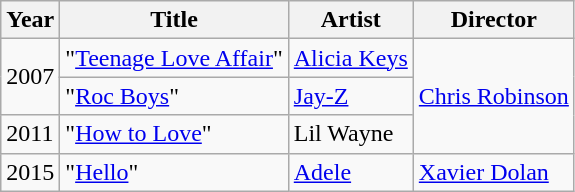<table class="wikitable">
<tr>
<th>Year</th>
<th>Title</th>
<th>Artist</th>
<th>Director</th>
</tr>
<tr>
<td rowspan="2">2007</td>
<td>"<a href='#'>Teenage Love Affair</a>"</td>
<td><a href='#'>Alicia Keys</a></td>
<td rowspan="3"><a href='#'>Chris Robinson</a></td>
</tr>
<tr>
<td>"<a href='#'>Roc Boys</a>"</td>
<td><a href='#'>Jay-Z</a></td>
</tr>
<tr>
<td>2011</td>
<td>"<a href='#'>How to Love</a>"</td>
<td>Lil Wayne</td>
</tr>
<tr>
<td>2015</td>
<td>"<a href='#'>Hello</a>"</td>
<td><a href='#'>Adele</a></td>
<td><a href='#'>Xavier Dolan</a></td>
</tr>
</table>
